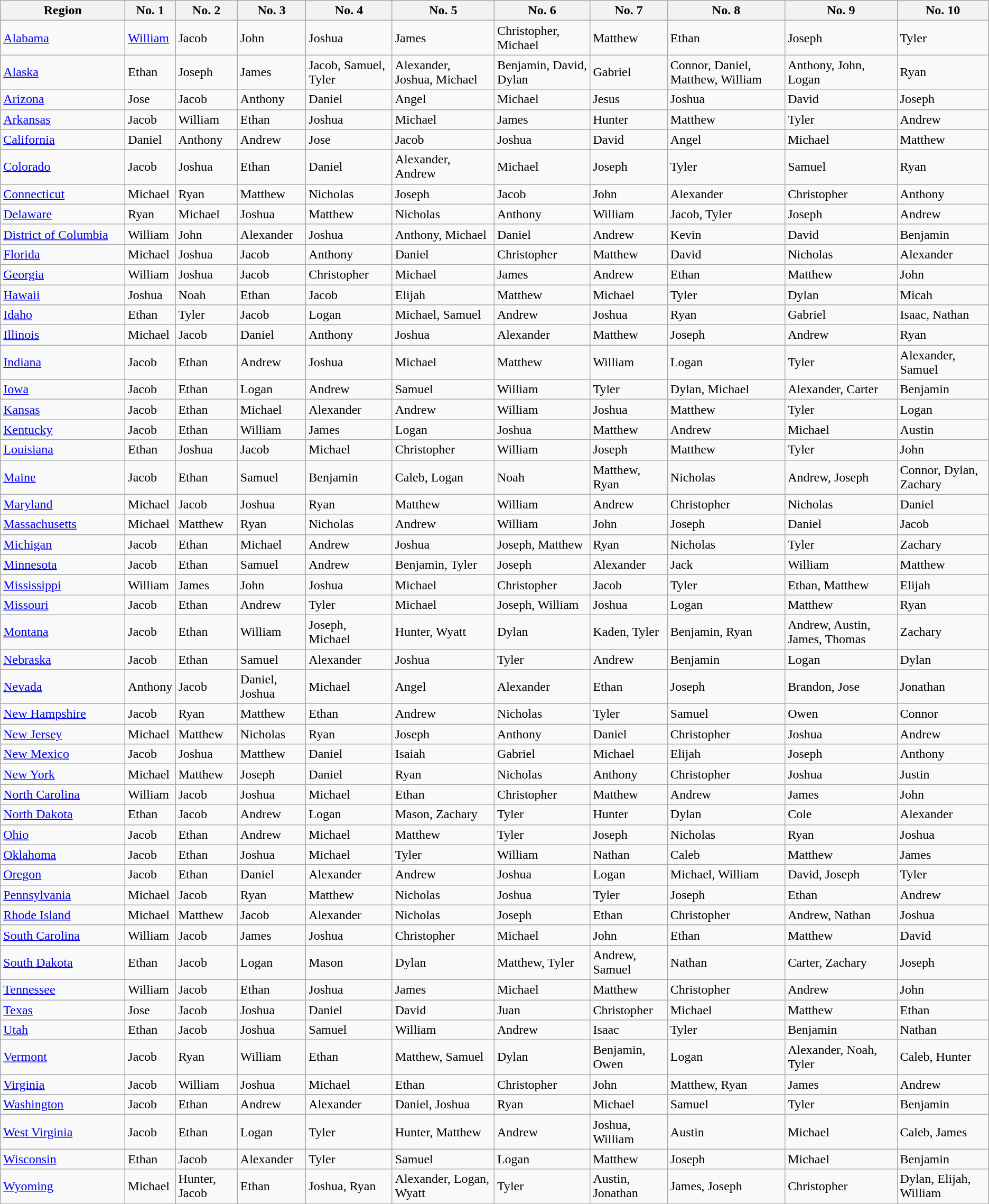<table class="wikitable sortable mw-collapsible" style="min-width:22em">
<tr>
<th width=150>Region</th>
<th>No. 1</th>
<th>No. 2</th>
<th>No. 3</th>
<th>No. 4</th>
<th>No. 5</th>
<th>No. 6</th>
<th>No. 7</th>
<th>No. 8</th>
<th>No. 9</th>
<th>No. 10</th>
</tr>
<tr>
<td><a href='#'>Alabama</a></td>
<td><a href='#'>William</a></td>
<td>Jacob</td>
<td>John</td>
<td>Joshua</td>
<td>James</td>
<td>Christopher, Michael</td>
<td>Matthew</td>
<td>Ethan</td>
<td>Joseph</td>
<td>Tyler</td>
</tr>
<tr>
<td><a href='#'>Alaska</a></td>
<td>Ethan</td>
<td>Joseph</td>
<td>James</td>
<td>Jacob, Samuel, Tyler</td>
<td>Alexander, Joshua, Michael</td>
<td>Benjamin, David, Dylan</td>
<td>Gabriel</td>
<td>Connor, Daniel, Matthew, William</td>
<td>Anthony, John, Logan</td>
<td>Ryan</td>
</tr>
<tr>
<td><a href='#'>Arizona</a></td>
<td>Jose</td>
<td>Jacob</td>
<td>Anthony</td>
<td>Daniel</td>
<td>Angel</td>
<td>Michael</td>
<td>Jesus</td>
<td>Joshua</td>
<td>David</td>
<td>Joseph</td>
</tr>
<tr>
<td><a href='#'>Arkansas</a></td>
<td>Jacob</td>
<td>William</td>
<td>Ethan</td>
<td>Joshua</td>
<td>Michael</td>
<td>James</td>
<td>Hunter</td>
<td>Matthew</td>
<td>Tyler</td>
<td>Andrew</td>
</tr>
<tr>
<td><a href='#'>California</a></td>
<td>Daniel</td>
<td>Anthony</td>
<td>Andrew</td>
<td>Jose</td>
<td>Jacob</td>
<td>Joshua</td>
<td>David</td>
<td>Angel</td>
<td>Michael</td>
<td>Matthew</td>
</tr>
<tr>
<td><a href='#'>Colorado</a></td>
<td>Jacob</td>
<td>Joshua</td>
<td>Ethan</td>
<td>Daniel</td>
<td>Alexander, Andrew</td>
<td>Michael</td>
<td>Joseph</td>
<td>Tyler</td>
<td>Samuel</td>
<td>Ryan</td>
</tr>
<tr>
<td><a href='#'>Connecticut</a></td>
<td>Michael</td>
<td>Ryan</td>
<td>Matthew</td>
<td>Nicholas</td>
<td>Joseph</td>
<td>Jacob</td>
<td>John</td>
<td>Alexander</td>
<td>Christopher</td>
<td>Anthony</td>
</tr>
<tr>
<td><a href='#'>Delaware</a></td>
<td>Ryan</td>
<td>Michael</td>
<td>Joshua</td>
<td>Matthew</td>
<td>Nicholas</td>
<td>Anthony</td>
<td>William</td>
<td>Jacob, Tyler</td>
<td>Joseph</td>
<td>Andrew</td>
</tr>
<tr>
<td><a href='#'>District of Columbia</a></td>
<td>William</td>
<td>John</td>
<td>Alexander</td>
<td>Joshua</td>
<td>Anthony, Michael</td>
<td>Daniel</td>
<td>Andrew</td>
<td>Kevin</td>
<td>David</td>
<td>Benjamin</td>
</tr>
<tr>
<td><a href='#'>Florida</a></td>
<td>Michael</td>
<td>Joshua</td>
<td>Jacob</td>
<td>Anthony</td>
<td>Daniel</td>
<td>Christopher</td>
<td>Matthew</td>
<td>David</td>
<td>Nicholas</td>
<td>Alexander</td>
</tr>
<tr>
<td><a href='#'>Georgia</a></td>
<td>William</td>
<td>Joshua</td>
<td>Jacob</td>
<td>Christopher</td>
<td>Michael</td>
<td>James</td>
<td>Andrew</td>
<td>Ethan</td>
<td>Matthew</td>
<td>John</td>
</tr>
<tr>
<td><a href='#'>Hawaii</a></td>
<td>Joshua</td>
<td>Noah</td>
<td>Ethan</td>
<td>Jacob</td>
<td>Elijah</td>
<td>Matthew</td>
<td>Michael</td>
<td>Tyler</td>
<td>Dylan</td>
<td>Micah</td>
</tr>
<tr>
<td><a href='#'>Idaho</a></td>
<td>Ethan</td>
<td>Tyler</td>
<td>Jacob</td>
<td>Logan</td>
<td>Michael, Samuel</td>
<td>Andrew</td>
<td>Joshua</td>
<td>Ryan</td>
<td>Gabriel</td>
<td>Isaac, Nathan</td>
</tr>
<tr>
<td><a href='#'>Illinois</a></td>
<td>Michael</td>
<td>Jacob</td>
<td>Daniel</td>
<td>Anthony</td>
<td>Joshua</td>
<td>Alexander</td>
<td>Matthew</td>
<td>Joseph</td>
<td>Andrew</td>
<td>Ryan</td>
</tr>
<tr>
<td><a href='#'>Indiana</a></td>
<td>Jacob</td>
<td>Ethan</td>
<td>Andrew</td>
<td>Joshua</td>
<td>Michael</td>
<td>Matthew</td>
<td>William</td>
<td>Logan</td>
<td>Tyler</td>
<td>Alexander, Samuel</td>
</tr>
<tr>
<td><a href='#'>Iowa</a></td>
<td>Jacob</td>
<td>Ethan</td>
<td>Logan</td>
<td>Andrew</td>
<td>Samuel</td>
<td>William</td>
<td>Tyler</td>
<td>Dylan, Michael</td>
<td>Alexander, Carter</td>
<td>Benjamin</td>
</tr>
<tr>
<td><a href='#'>Kansas</a></td>
<td>Jacob</td>
<td>Ethan</td>
<td>Michael</td>
<td>Alexander</td>
<td>Andrew</td>
<td>William</td>
<td>Joshua</td>
<td>Matthew</td>
<td>Tyler</td>
<td>Logan</td>
</tr>
<tr>
<td><a href='#'>Kentucky</a></td>
<td>Jacob</td>
<td>Ethan</td>
<td>William</td>
<td>James</td>
<td>Logan</td>
<td>Joshua</td>
<td>Matthew</td>
<td>Andrew</td>
<td>Michael</td>
<td>Austin</td>
</tr>
<tr>
<td><a href='#'>Louisiana</a></td>
<td>Ethan</td>
<td>Joshua</td>
<td>Jacob</td>
<td>Michael</td>
<td>Christopher</td>
<td>William</td>
<td>Joseph</td>
<td>Matthew</td>
<td>Tyler</td>
<td>John</td>
</tr>
<tr>
<td><a href='#'>Maine</a></td>
<td>Jacob</td>
<td>Ethan</td>
<td>Samuel</td>
<td>Benjamin</td>
<td>Caleb, Logan</td>
<td>Noah</td>
<td>Matthew, Ryan</td>
<td>Nicholas</td>
<td>Andrew, Joseph</td>
<td>Connor, Dylan, Zachary</td>
</tr>
<tr>
<td><a href='#'>Maryland</a></td>
<td>Michael</td>
<td>Jacob</td>
<td>Joshua</td>
<td>Ryan</td>
<td>Matthew</td>
<td>William</td>
<td>Andrew</td>
<td>Christopher</td>
<td>Nicholas</td>
<td>Daniel</td>
</tr>
<tr>
<td><a href='#'>Massachusetts</a></td>
<td>Michael</td>
<td>Matthew</td>
<td>Ryan</td>
<td>Nicholas</td>
<td>Andrew</td>
<td>William</td>
<td>John</td>
<td>Joseph</td>
<td>Daniel</td>
<td>Jacob</td>
</tr>
<tr>
<td><a href='#'>Michigan</a></td>
<td>Jacob</td>
<td>Ethan</td>
<td>Michael</td>
<td>Andrew</td>
<td>Joshua</td>
<td>Joseph, Matthew</td>
<td>Ryan</td>
<td>Nicholas</td>
<td>Tyler</td>
<td>Zachary</td>
</tr>
<tr>
<td><a href='#'>Minnesota</a></td>
<td>Jacob</td>
<td>Ethan</td>
<td>Samuel</td>
<td>Andrew</td>
<td>Benjamin, Tyler</td>
<td>Joseph</td>
<td>Alexander</td>
<td>Jack</td>
<td>William</td>
<td>Matthew</td>
</tr>
<tr>
<td><a href='#'>Mississippi</a></td>
<td>William</td>
<td>James</td>
<td>John</td>
<td>Joshua</td>
<td>Michael</td>
<td>Christopher</td>
<td>Jacob</td>
<td>Tyler</td>
<td>Ethan, Matthew</td>
<td>Elijah</td>
</tr>
<tr>
<td><a href='#'>Missouri</a></td>
<td>Jacob</td>
<td>Ethan</td>
<td>Andrew</td>
<td>Tyler</td>
<td>Michael</td>
<td>Joseph, William</td>
<td>Joshua</td>
<td>Logan</td>
<td>Matthew</td>
<td>Ryan</td>
</tr>
<tr>
<td><a href='#'>Montana</a></td>
<td>Jacob</td>
<td>Ethan</td>
<td>William</td>
<td>Joseph, Michael</td>
<td>Hunter, Wyatt</td>
<td>Dylan</td>
<td>Kaden, Tyler</td>
<td>Benjamin, Ryan</td>
<td>Andrew, Austin, James, Thomas</td>
<td>Zachary</td>
</tr>
<tr>
<td><a href='#'>Nebraska</a></td>
<td>Jacob</td>
<td>Ethan</td>
<td>Samuel</td>
<td>Alexander</td>
<td>Joshua</td>
<td>Tyler</td>
<td>Andrew</td>
<td>Benjamin</td>
<td>Logan</td>
<td>Dylan</td>
</tr>
<tr>
<td><a href='#'>Nevada</a></td>
<td>Anthony</td>
<td>Jacob</td>
<td>Daniel, Joshua</td>
<td>Michael</td>
<td>Angel</td>
<td>Alexander</td>
<td>Ethan</td>
<td>Joseph</td>
<td>Brandon, Jose</td>
<td>Jonathan</td>
</tr>
<tr>
<td><a href='#'>New Hampshire</a></td>
<td>Jacob</td>
<td>Ryan</td>
<td>Matthew</td>
<td>Ethan</td>
<td>Andrew</td>
<td>Nicholas</td>
<td>Tyler</td>
<td>Samuel</td>
<td>Owen</td>
<td>Connor</td>
</tr>
<tr>
<td><a href='#'>New Jersey</a></td>
<td>Michael</td>
<td>Matthew</td>
<td>Nicholas</td>
<td>Ryan</td>
<td>Joseph</td>
<td>Anthony</td>
<td>Daniel</td>
<td>Christopher</td>
<td>Joshua</td>
<td>Andrew</td>
</tr>
<tr>
<td><a href='#'>New Mexico</a></td>
<td>Jacob</td>
<td>Joshua</td>
<td>Matthew</td>
<td>Daniel</td>
<td>Isaiah</td>
<td>Gabriel</td>
<td>Michael</td>
<td>Elijah</td>
<td>Joseph</td>
<td>Anthony</td>
</tr>
<tr>
<td><a href='#'>New York</a></td>
<td>Michael</td>
<td>Matthew</td>
<td>Joseph</td>
<td>Daniel</td>
<td>Ryan</td>
<td>Nicholas</td>
<td>Anthony</td>
<td>Christopher</td>
<td>Joshua</td>
<td>Justin</td>
</tr>
<tr>
<td><a href='#'>North Carolina</a></td>
<td>William</td>
<td>Jacob</td>
<td>Joshua</td>
<td>Michael</td>
<td>Ethan</td>
<td>Christopher</td>
<td>Matthew</td>
<td>Andrew</td>
<td>James</td>
<td>John</td>
</tr>
<tr>
<td><a href='#'>North Dakota</a></td>
<td>Ethan</td>
<td>Jacob</td>
<td>Andrew</td>
<td>Logan</td>
<td>Mason, Zachary</td>
<td>Tyler</td>
<td>Hunter</td>
<td>Dylan</td>
<td>Cole</td>
<td>Alexander</td>
</tr>
<tr>
<td><a href='#'>Ohio</a></td>
<td>Jacob</td>
<td>Ethan</td>
<td>Andrew</td>
<td>Michael</td>
<td>Matthew</td>
<td>Tyler</td>
<td>Joseph</td>
<td>Nicholas</td>
<td>Ryan</td>
<td>Joshua</td>
</tr>
<tr>
<td><a href='#'>Oklahoma</a></td>
<td>Jacob</td>
<td>Ethan</td>
<td>Joshua</td>
<td>Michael</td>
<td>Tyler</td>
<td>William</td>
<td>Nathan</td>
<td>Caleb</td>
<td>Matthew</td>
<td>James</td>
</tr>
<tr>
<td><a href='#'>Oregon</a></td>
<td>Jacob</td>
<td>Ethan</td>
<td>Daniel</td>
<td>Alexander</td>
<td>Andrew</td>
<td>Joshua</td>
<td>Logan</td>
<td>Michael, William</td>
<td>David, Joseph</td>
<td>Tyler</td>
</tr>
<tr>
<td><a href='#'>Pennsylvania</a></td>
<td>Michael</td>
<td>Jacob</td>
<td>Ryan</td>
<td>Matthew</td>
<td>Nicholas</td>
<td>Joshua</td>
<td>Tyler</td>
<td>Joseph</td>
<td>Ethan</td>
<td>Andrew</td>
</tr>
<tr>
<td><a href='#'>Rhode Island</a></td>
<td>Michael</td>
<td>Matthew</td>
<td>Jacob</td>
<td>Alexander</td>
<td>Nicholas</td>
<td>Joseph</td>
<td>Ethan</td>
<td>Christopher</td>
<td>Andrew, Nathan</td>
<td>Joshua</td>
</tr>
<tr>
<td><a href='#'>South Carolina</a></td>
<td>William</td>
<td>Jacob</td>
<td>James</td>
<td>Joshua</td>
<td>Christopher</td>
<td>Michael</td>
<td>John</td>
<td>Ethan</td>
<td>Matthew</td>
<td>David</td>
</tr>
<tr>
<td><a href='#'>South Dakota</a></td>
<td>Ethan</td>
<td>Jacob</td>
<td>Logan</td>
<td>Mason</td>
<td>Dylan</td>
<td>Matthew, Tyler</td>
<td>Andrew, Samuel</td>
<td>Nathan</td>
<td>Carter, Zachary</td>
<td>Joseph</td>
</tr>
<tr>
<td><a href='#'>Tennessee</a></td>
<td>William</td>
<td>Jacob</td>
<td>Ethan</td>
<td>Joshua</td>
<td>James</td>
<td>Michael</td>
<td>Matthew</td>
<td>Christopher</td>
<td>Andrew</td>
<td>John</td>
</tr>
<tr>
<td><a href='#'>Texas</a></td>
<td>Jose</td>
<td>Jacob</td>
<td>Joshua</td>
<td>Daniel</td>
<td>David</td>
<td>Juan</td>
<td>Christopher</td>
<td>Michael</td>
<td>Matthew</td>
<td>Ethan</td>
</tr>
<tr>
<td><a href='#'>Utah</a></td>
<td>Ethan</td>
<td>Jacob</td>
<td>Joshua</td>
<td>Samuel</td>
<td>William</td>
<td>Andrew</td>
<td>Isaac</td>
<td>Tyler</td>
<td>Benjamin</td>
<td>Nathan</td>
</tr>
<tr>
<td><a href='#'>Vermont</a></td>
<td>Jacob</td>
<td>Ryan</td>
<td>William</td>
<td>Ethan</td>
<td>Matthew, Samuel</td>
<td>Dylan</td>
<td>Benjamin, Owen</td>
<td>Logan</td>
<td>Alexander, Noah, Tyler</td>
<td>Caleb, Hunter</td>
</tr>
<tr>
<td><a href='#'>Virginia</a></td>
<td>Jacob</td>
<td>William</td>
<td>Joshua</td>
<td>Michael</td>
<td>Ethan</td>
<td>Christopher</td>
<td>John</td>
<td>Matthew, Ryan</td>
<td>James</td>
<td>Andrew</td>
</tr>
<tr>
<td><a href='#'>Washington</a></td>
<td>Jacob</td>
<td>Ethan</td>
<td>Andrew</td>
<td>Alexander</td>
<td>Daniel, Joshua</td>
<td>Ryan</td>
<td>Michael</td>
<td>Samuel</td>
<td>Tyler</td>
<td>Benjamin</td>
</tr>
<tr>
<td><a href='#'>West Virginia</a></td>
<td>Jacob</td>
<td>Ethan</td>
<td>Logan</td>
<td>Tyler</td>
<td>Hunter, Matthew</td>
<td>Andrew</td>
<td>Joshua, William</td>
<td>Austin</td>
<td>Michael</td>
<td>Caleb, James</td>
</tr>
<tr>
<td><a href='#'>Wisconsin</a></td>
<td>Ethan</td>
<td>Jacob</td>
<td>Alexander</td>
<td>Tyler</td>
<td>Samuel</td>
<td>Logan</td>
<td>Matthew</td>
<td>Joseph</td>
<td>Michael</td>
<td>Benjamin</td>
</tr>
<tr>
<td><a href='#'>Wyoming</a></td>
<td>Michael</td>
<td>Hunter, Jacob</td>
<td>Ethan</td>
<td>Joshua, Ryan</td>
<td>Alexander, Logan, Wyatt</td>
<td>Tyler</td>
<td>Austin, Jonathan</td>
<td>James, Joseph</td>
<td>Christopher</td>
<td>Dylan, Elijah, William</td>
</tr>
<tr>
</tr>
</table>
